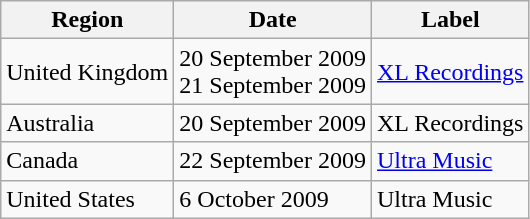<table class="wikitable">
<tr>
<th>Region</th>
<th>Date</th>
<th>Label</th>
</tr>
<tr>
<td>United Kingdom</td>
<td>20 September 2009 <br>21 September 2009 </td>
<td><a href='#'>XL Recordings</a></td>
</tr>
<tr>
<td>Australia</td>
<td>20 September 2009</td>
<td>XL Recordings</td>
</tr>
<tr>
<td>Canada</td>
<td>22 September 2009</td>
<td><a href='#'>Ultra Music</a></td>
</tr>
<tr>
<td>United States</td>
<td>6 October 2009</td>
<td>Ultra Music</td>
</tr>
</table>
